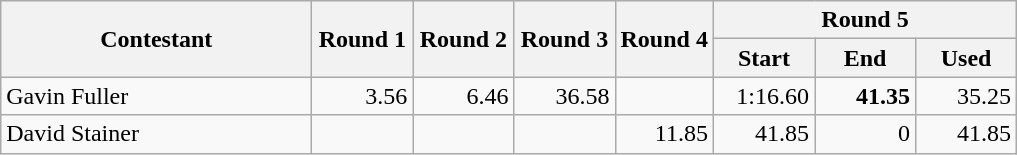<table class="wikitable">
<tr>
<th rowspan="2" width="200">Contestant</th>
<th rowspan="2" width="60">Round 1</th>
<th rowspan="2" width="60">Round 2</th>
<th rowspan="2" width="60">Round 3</th>
<th rowspan="2">Round 4</th>
<th colspan="3">Round 5</th>
</tr>
<tr>
<th width="60">Start</th>
<th width="60">End</th>
<th width="60">Used</th>
</tr>
<tr>
<td>Gavin Fuller</td>
<td align="right">3.56</td>
<td align="right">6.46</td>
<td align="right">36.58</td>
<td align="right"></td>
<td align="right">1:16.60</td>
<td align="right"><strong>41.35</strong></td>
<td align="right">35.25</td>
</tr>
<tr>
<td>David Stainer</td>
<td align="right"></td>
<td align="right"></td>
<td align="right"></td>
<td align="right">11.85</td>
<td align="right">41.85</td>
<td align="right">0</td>
<td align="right">41.85</td>
</tr>
</table>
